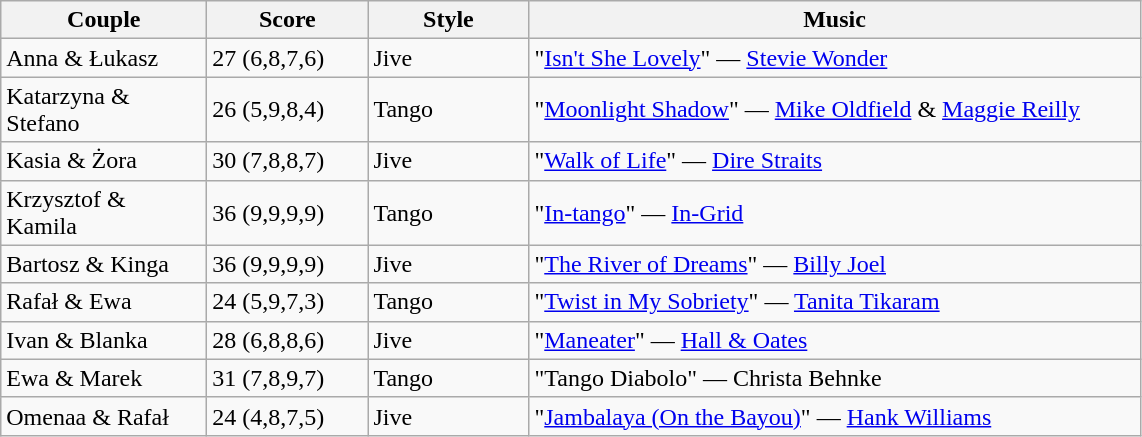<table class="wikitable">
<tr>
<th width="130">Couple</th>
<th width="100">Score</th>
<th width="100">Style</th>
<th width="400">Music</th>
</tr>
<tr>
<td>Anna & Łukasz</td>
<td>27 (6,8,7,6)</td>
<td>Jive</td>
<td>"<a href='#'>Isn't She Lovely</a>" — <a href='#'>Stevie Wonder</a></td>
</tr>
<tr>
<td>Katarzyna & Stefano</td>
<td>26 (5,9,8,4)</td>
<td>Tango</td>
<td>"<a href='#'>Moonlight Shadow</a>" — <a href='#'>Mike Oldfield</a> & <a href='#'>Maggie Reilly</a></td>
</tr>
<tr>
<td>Kasia & Żora</td>
<td>30 (7,8,8,7)</td>
<td>Jive</td>
<td>"<a href='#'>Walk of Life</a>" — <a href='#'>Dire Straits</a></td>
</tr>
<tr>
<td>Krzysztof & Kamila</td>
<td>36 (9,9,9,9)</td>
<td>Tango</td>
<td>"<a href='#'>In-tango</a>" — <a href='#'>In-Grid</a></td>
</tr>
<tr>
<td>Bartosz & Kinga</td>
<td>36 (9,9,9,9)</td>
<td>Jive</td>
<td>"<a href='#'>The River of Dreams</a>" — <a href='#'>Billy Joel</a></td>
</tr>
<tr>
<td>Rafał & Ewa</td>
<td>24 (5,9,7,3)</td>
<td>Tango</td>
<td>"<a href='#'>Twist in My Sobriety</a>" — <a href='#'>Tanita Tikaram</a></td>
</tr>
<tr>
<td>Ivan & Blanka</td>
<td>28 (6,8,8,6)</td>
<td>Jive</td>
<td>"<a href='#'>Maneater</a>" — <a href='#'>Hall & Oates</a></td>
</tr>
<tr>
<td>Ewa & Marek</td>
<td>31 (7,8,9,7)</td>
<td>Tango</td>
<td>"Tango Diabolo" — Christa Behnke</td>
</tr>
<tr>
<td>Omenaa & Rafał</td>
<td>24 (4,8,7,5)</td>
<td>Jive</td>
<td>"<a href='#'>Jambalaya (On the Bayou)</a>" — <a href='#'>Hank Williams</a></td>
</tr>
</table>
